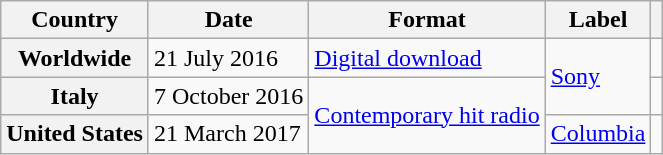<table class="wikitable sortable plainrowheaders">
<tr>
<th scope="col">Country</th>
<th scope="col">Date</th>
<th scope="col">Format</th>
<th scope="col">Label</th>
<th scope="col" class="unsortable"></th>
</tr>
<tr>
<th scope="row">Worldwide</th>
<td>21 July 2016</td>
<td><a href='#'>Digital download</a></td>
<td rowspan="2"><a href='#'>Sony</a></td>
<td></td>
</tr>
<tr>
<th scope="row">Italy</th>
<td>7 October 2016</td>
<td rowspan="2"><a href='#'>Contemporary hit radio</a></td>
<td></td>
</tr>
<tr>
<th scope="row">United States</th>
<td>21 March 2017</td>
<td><a href='#'>Columbia</a></td>
<td></td>
</tr>
</table>
